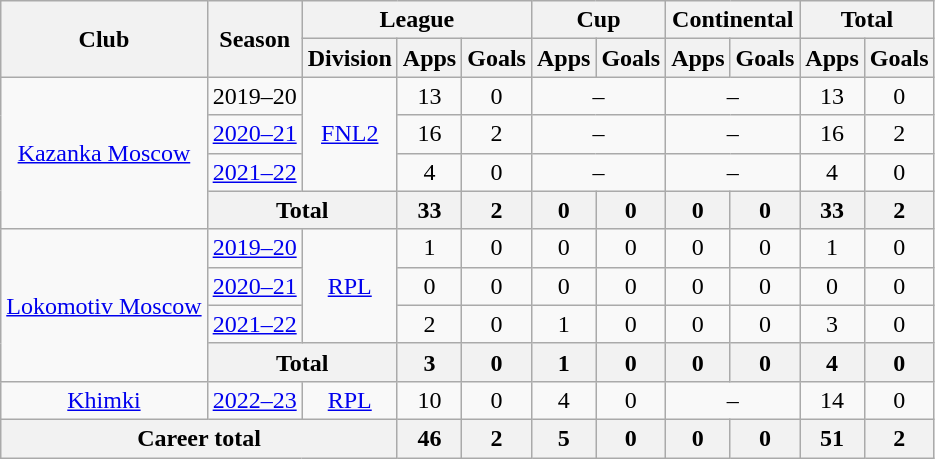<table class="wikitable" style="text-align: center;">
<tr>
<th rowspan=2>Club</th>
<th rowspan=2>Season</th>
<th colspan=3>League</th>
<th colspan=2>Cup</th>
<th colspan=2>Continental</th>
<th colspan=2>Total</th>
</tr>
<tr>
<th>Division</th>
<th>Apps</th>
<th>Goals</th>
<th>Apps</th>
<th>Goals</th>
<th>Apps</th>
<th>Goals</th>
<th>Apps</th>
<th>Goals</th>
</tr>
<tr>
<td rowspan="4"><a href='#'>Kazanka Moscow</a></td>
<td>2019–20</td>
<td rowspan="3"><a href='#'>FNL2</a></td>
<td>13</td>
<td>0</td>
<td colspan=2>–</td>
<td colspan=2>–</td>
<td>13</td>
<td>0</td>
</tr>
<tr>
<td><a href='#'>2020–21</a></td>
<td>16</td>
<td>2</td>
<td colspan=2>–</td>
<td colspan=2>–</td>
<td>16</td>
<td>2</td>
</tr>
<tr>
<td><a href='#'>2021–22</a></td>
<td>4</td>
<td>0</td>
<td colspan=2>–</td>
<td colspan=2>–</td>
<td>4</td>
<td>0</td>
</tr>
<tr>
<th colspan=2>Total</th>
<th>33</th>
<th>2</th>
<th>0</th>
<th>0</th>
<th>0</th>
<th>0</th>
<th>33</th>
<th>2</th>
</tr>
<tr>
<td rowspan="4"><a href='#'>Lokomotiv Moscow</a></td>
<td><a href='#'>2019–20</a></td>
<td rowspan="3"><a href='#'>RPL</a></td>
<td>1</td>
<td>0</td>
<td>0</td>
<td>0</td>
<td>0</td>
<td>0</td>
<td>1</td>
<td>0</td>
</tr>
<tr>
<td><a href='#'>2020–21</a></td>
<td>0</td>
<td>0</td>
<td>0</td>
<td>0</td>
<td>0</td>
<td>0</td>
<td>0</td>
<td>0</td>
</tr>
<tr>
<td><a href='#'>2021–22</a></td>
<td>2</td>
<td>0</td>
<td>1</td>
<td>0</td>
<td>0</td>
<td>0</td>
<td>3</td>
<td>0</td>
</tr>
<tr>
<th colspan=2>Total</th>
<th>3</th>
<th>0</th>
<th>1</th>
<th>0</th>
<th>0</th>
<th>0</th>
<th>4</th>
<th>0</th>
</tr>
<tr>
<td><a href='#'>Khimki</a></td>
<td><a href='#'>2022–23</a></td>
<td><a href='#'>RPL</a></td>
<td>10</td>
<td>0</td>
<td>4</td>
<td>0</td>
<td colspan=2>–</td>
<td>14</td>
<td>0</td>
</tr>
<tr>
<th colspan=3>Career total</th>
<th>46</th>
<th>2</th>
<th>5</th>
<th>0</th>
<th>0</th>
<th>0</th>
<th>51</th>
<th>2</th>
</tr>
</table>
